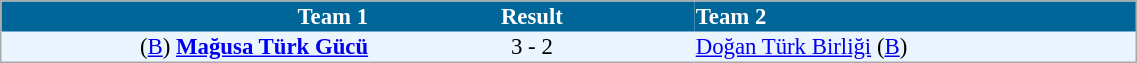<table cellspacing="0" style="background: #EBF5FF; border: 1px #aaa solid; border-collapse: collapse; font-size: 95%;" width=60%>
<tr bgcolor=#006699 style="color:white;">
<th width=25% align="right">Team 1</th>
<th width=22% align="center">Result</th>
<th width=30% align="left">Team 2</th>
</tr>
<tr>
<td align=right>(<a href='#'>B</a>) <strong><a href='#'>Mağusa Türk Gücü</a></strong></td>
<td align=center>3 - 2</td>
<td align=left><a href='#'>Doğan Türk Birliği</a> (<a href='#'>B</a>)</td>
</tr>
<tr>
</tr>
</table>
